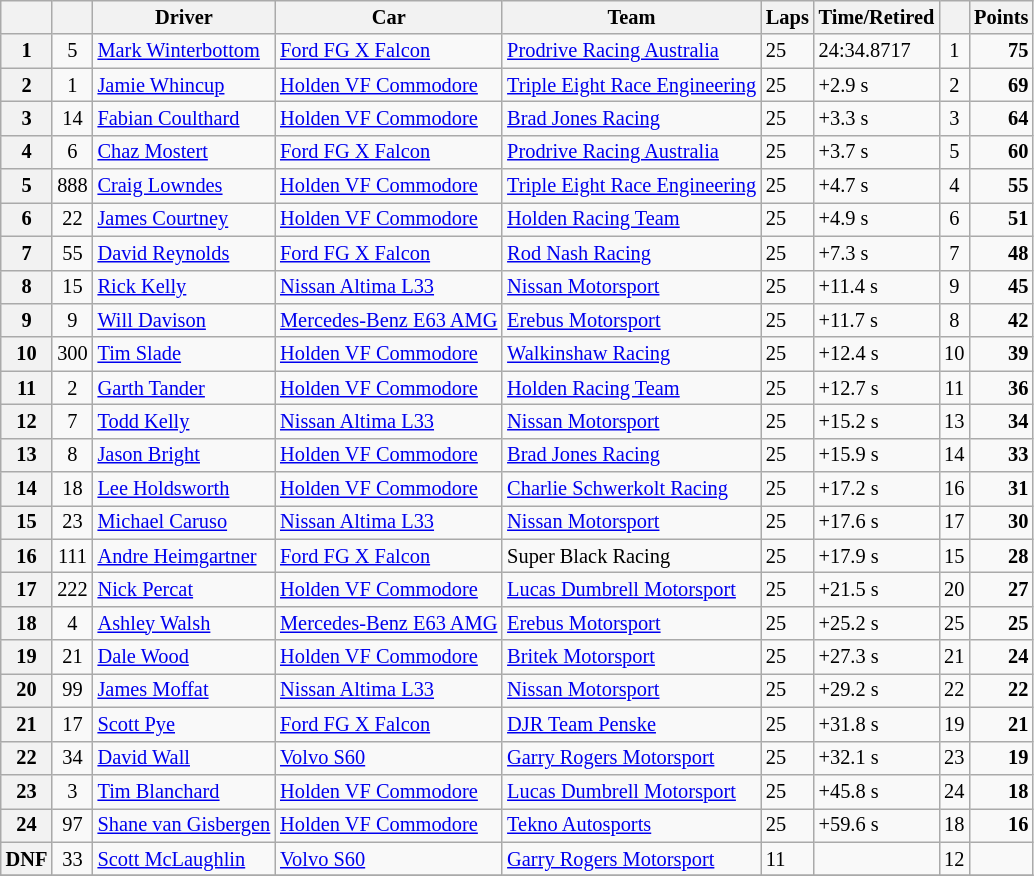<table class="wikitable" style="font-size: 85%">
<tr>
<th></th>
<th></th>
<th>Driver</th>
<th>Car</th>
<th>Team</th>
<th>Laps</th>
<th>Time/Retired</th>
<th></th>
<th>Points</th>
</tr>
<tr>
<th>1</th>
<td align="center">5</td>
<td> <a href='#'>Mark Winterbottom</a></td>
<td><a href='#'>Ford FG X Falcon</a></td>
<td><a href='#'>Prodrive Racing Australia</a></td>
<td>25</td>
<td>24:34.8717</td>
<td align="center">1</td>
<td align="right"><strong>75</strong></td>
</tr>
<tr>
<th>2</th>
<td align="center">1</td>
<td> <a href='#'>Jamie Whincup</a></td>
<td><a href='#'>Holden VF Commodore</a></td>
<td><a href='#'>Triple Eight Race Engineering</a></td>
<td>25</td>
<td>+2.9 s</td>
<td align="center">2</td>
<td align="right"><strong>69</strong></td>
</tr>
<tr>
<th>3</th>
<td align="center">14</td>
<td> <a href='#'>Fabian Coulthard</a></td>
<td><a href='#'>Holden VF Commodore</a></td>
<td><a href='#'>Brad Jones Racing</a></td>
<td>25</td>
<td>+3.3 s</td>
<td align="center">3</td>
<td align="right"><strong>64</strong></td>
</tr>
<tr>
<th>4</th>
<td align="center">6</td>
<td> <a href='#'>Chaz Mostert</a></td>
<td><a href='#'>Ford FG X Falcon</a></td>
<td><a href='#'>Prodrive Racing Australia</a></td>
<td>25</td>
<td>+3.7 s</td>
<td align="center">5</td>
<td align="right"><strong>60</strong></td>
</tr>
<tr>
<th>5</th>
<td align="center">888</td>
<td> <a href='#'>Craig Lowndes</a></td>
<td><a href='#'>Holden VF Commodore</a></td>
<td><a href='#'>Triple Eight Race Engineering</a></td>
<td>25</td>
<td>+4.7 s</td>
<td align="center">4</td>
<td align="right"><strong>55</strong></td>
</tr>
<tr>
<th>6</th>
<td align="center">22</td>
<td> <a href='#'>James Courtney</a></td>
<td><a href='#'>Holden VF Commodore</a></td>
<td><a href='#'>Holden Racing Team</a></td>
<td>25</td>
<td>+4.9 s</td>
<td align="center">6</td>
<td align="right"><strong>51</strong></td>
</tr>
<tr>
<th>7</th>
<td align="center">55</td>
<td> <a href='#'>David Reynolds</a></td>
<td><a href='#'>Ford FG X Falcon</a></td>
<td><a href='#'>Rod Nash Racing</a></td>
<td>25</td>
<td>+7.3 s</td>
<td align="center">7</td>
<td align="right"><strong>48</strong></td>
</tr>
<tr>
<th>8</th>
<td align="center">15</td>
<td> <a href='#'>Rick Kelly</a></td>
<td><a href='#'>Nissan Altima L33</a></td>
<td><a href='#'>Nissan Motorsport</a></td>
<td>25</td>
<td>+11.4 s</td>
<td align="center">9</td>
<td align="right"><strong>45</strong></td>
</tr>
<tr>
<th>9</th>
<td align="center">9</td>
<td> <a href='#'>Will Davison</a></td>
<td><a href='#'>Mercedes-Benz E63 AMG</a></td>
<td><a href='#'>Erebus Motorsport</a></td>
<td>25</td>
<td>+11.7 s</td>
<td align="center">8</td>
<td align="right"><strong>42</strong></td>
</tr>
<tr>
<th>10</th>
<td align="center">300</td>
<td> <a href='#'>Tim Slade</a></td>
<td><a href='#'>Holden VF Commodore</a></td>
<td><a href='#'>Walkinshaw Racing</a></td>
<td>25</td>
<td>+12.4 s</td>
<td align="center">10</td>
<td align="right"><strong>39</strong></td>
</tr>
<tr>
<th>11</th>
<td align="center">2</td>
<td> <a href='#'>Garth Tander</a></td>
<td><a href='#'>Holden VF Commodore</a></td>
<td><a href='#'>Holden Racing Team</a></td>
<td>25</td>
<td>+12.7 s</td>
<td align="center">11</td>
<td align="right"><strong>36</strong></td>
</tr>
<tr>
<th>12</th>
<td align="center">7</td>
<td> <a href='#'>Todd Kelly</a></td>
<td><a href='#'>Nissan Altima L33</a></td>
<td><a href='#'>Nissan Motorsport</a></td>
<td>25</td>
<td>+15.2 s</td>
<td align="center">13</td>
<td align="right"><strong>34</strong></td>
</tr>
<tr>
<th>13</th>
<td align="center">8</td>
<td> <a href='#'>Jason Bright</a></td>
<td><a href='#'>Holden VF Commodore</a></td>
<td><a href='#'>Brad Jones Racing</a></td>
<td>25</td>
<td>+15.9 s</td>
<td align="center">14</td>
<td align="right"><strong>33</strong></td>
</tr>
<tr>
<th>14</th>
<td align="center">18</td>
<td> <a href='#'>Lee Holdsworth</a></td>
<td><a href='#'>Holden VF Commodore</a></td>
<td><a href='#'>Charlie Schwerkolt Racing</a></td>
<td>25</td>
<td>+17.2 s</td>
<td align="center">16</td>
<td align="right"><strong>31</strong></td>
</tr>
<tr>
<th>15</th>
<td align="center">23</td>
<td> <a href='#'>Michael Caruso</a></td>
<td><a href='#'>Nissan Altima L33</a></td>
<td><a href='#'>Nissan Motorsport</a></td>
<td>25</td>
<td>+17.6 s</td>
<td align="center">17</td>
<td align="right"><strong>30</strong></td>
</tr>
<tr>
<th>16</th>
<td align="center">111</td>
<td> <a href='#'>Andre Heimgartner</a></td>
<td><a href='#'>Ford FG X Falcon</a></td>
<td>Super Black Racing</td>
<td>25</td>
<td>+17.9 s</td>
<td align="center">15</td>
<td align="right"><strong>28</strong></td>
</tr>
<tr>
<th>17</th>
<td align="center">222</td>
<td> <a href='#'>Nick Percat</a></td>
<td><a href='#'>Holden VF Commodore</a></td>
<td><a href='#'>Lucas Dumbrell Motorsport</a></td>
<td>25</td>
<td>+21.5 s</td>
<td align="center">20</td>
<td align="right"><strong>27</strong></td>
</tr>
<tr>
<th>18</th>
<td align="center">4</td>
<td> <a href='#'>Ashley Walsh</a></td>
<td><a href='#'>Mercedes-Benz E63 AMG</a></td>
<td><a href='#'>Erebus Motorsport</a></td>
<td>25</td>
<td>+25.2 s</td>
<td align="center">25</td>
<td align="right"><strong>25</strong></td>
</tr>
<tr>
<th>19</th>
<td align="center">21</td>
<td> <a href='#'>Dale Wood</a></td>
<td><a href='#'>Holden VF Commodore</a></td>
<td><a href='#'>Britek Motorsport</a></td>
<td>25</td>
<td>+27.3 s</td>
<td align="center">21</td>
<td align="right"><strong>24</strong></td>
</tr>
<tr>
<th>20</th>
<td align="center">99</td>
<td> <a href='#'>James Moffat</a></td>
<td><a href='#'>Nissan Altima L33</a></td>
<td><a href='#'>Nissan Motorsport</a></td>
<td>25</td>
<td>+29.2 s</td>
<td align="center">22</td>
<td align="right"><strong>22</strong></td>
</tr>
<tr>
<th>21</th>
<td align="center">17</td>
<td> <a href='#'>Scott Pye</a></td>
<td><a href='#'>Ford FG X Falcon</a></td>
<td><a href='#'>DJR Team Penske</a></td>
<td>25</td>
<td>+31.8 s</td>
<td align="center">19</td>
<td align="right"><strong>21</strong></td>
</tr>
<tr>
<th>22</th>
<td align="center">34</td>
<td> <a href='#'>David Wall</a></td>
<td><a href='#'>Volvo S60</a></td>
<td><a href='#'>Garry Rogers Motorsport</a></td>
<td>25</td>
<td>+32.1 s</td>
<td align="center">23</td>
<td align="right"><strong>19</strong></td>
</tr>
<tr>
<th>23</th>
<td align="center">3</td>
<td> <a href='#'>Tim Blanchard</a></td>
<td><a href='#'>Holden VF Commodore</a></td>
<td><a href='#'>Lucas Dumbrell Motorsport</a></td>
<td>25</td>
<td>+45.8 s</td>
<td align="center">24</td>
<td align="right"><strong>18</strong></td>
</tr>
<tr>
<th>24</th>
<td align="center">97</td>
<td> <a href='#'>Shane van Gisbergen</a></td>
<td><a href='#'>Holden VF Commodore</a></td>
<td><a href='#'>Tekno Autosports</a></td>
<td>25</td>
<td>+59.6 s</td>
<td align="center">18</td>
<td align="right"><strong>16</strong></td>
</tr>
<tr>
<th>DNF</th>
<td align="center">33</td>
<td> <a href='#'>Scott McLaughlin</a></td>
<td><a href='#'>Volvo S60</a></td>
<td><a href='#'>Garry Rogers Motorsport</a></td>
<td>11</td>
<td></td>
<td align="center">12</td>
<td></td>
</tr>
<tr>
</tr>
</table>
